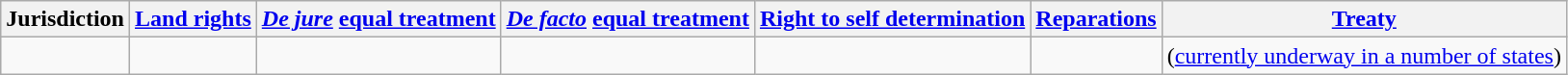<table class="wikitable">
<tr>
<th>Jurisdiction</th>
<th><a href='#'>Land rights</a></th>
<th><em><a href='#'>De jure</a></em> <a href='#'>equal treatment</a></th>
<th><em><a href='#'>De facto</a></em> <a href='#'>equal treatment</a></th>
<th><a href='#'>Right to self determination</a></th>
<th><a href='#'>Reparations</a></th>
<th><a href='#'>Treaty</a></th>
</tr>
<tr>
<td></td>
<td></td>
<td></td>
<td></td>
<td></td>
<td></td>
<td>(<a href='#'>currently underway in a number of states</a>)</td>
</tr>
</table>
